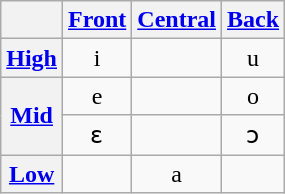<table class="wikitable" style="text-align:center">
<tr>
<th></th>
<th><a href='#'>Front</a></th>
<th><a href='#'>Central</a></th>
<th><a href='#'>Back</a></th>
</tr>
<tr>
<th><a href='#'>High</a></th>
<td align="center">i</td>
<td></td>
<td align="center">u</td>
</tr>
<tr>
<th rowspan="2"><a href='#'>Mid</a></th>
<td align="center">e</td>
<td></td>
<td align="center">o</td>
</tr>
<tr>
<td>ɛ</td>
<td></td>
<td>ɔ</td>
</tr>
<tr>
<th><a href='#'>Low</a></th>
<td></td>
<td align="center">a</td>
<td></td>
</tr>
</table>
